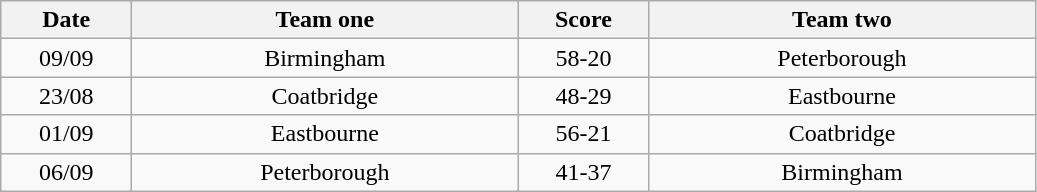<table class="wikitable" style="text-align: center">
<tr>
<th width=80>Date</th>
<th width=250>Team one</th>
<th width=80>Score</th>
<th width=250>Team two</th>
</tr>
<tr>
<td>09/09</td>
<td>Birmingham</td>
<td>58-20</td>
<td>Peterborough</td>
</tr>
<tr>
<td>23/08</td>
<td>Coatbridge</td>
<td>48-29</td>
<td>Eastbourne</td>
</tr>
<tr>
<td>01/09</td>
<td>Eastbourne</td>
<td>56-21</td>
<td>Coatbridge</td>
</tr>
<tr>
<td>06/09</td>
<td>Peterborough</td>
<td>41-37</td>
<td>Birmingham</td>
</tr>
</table>
